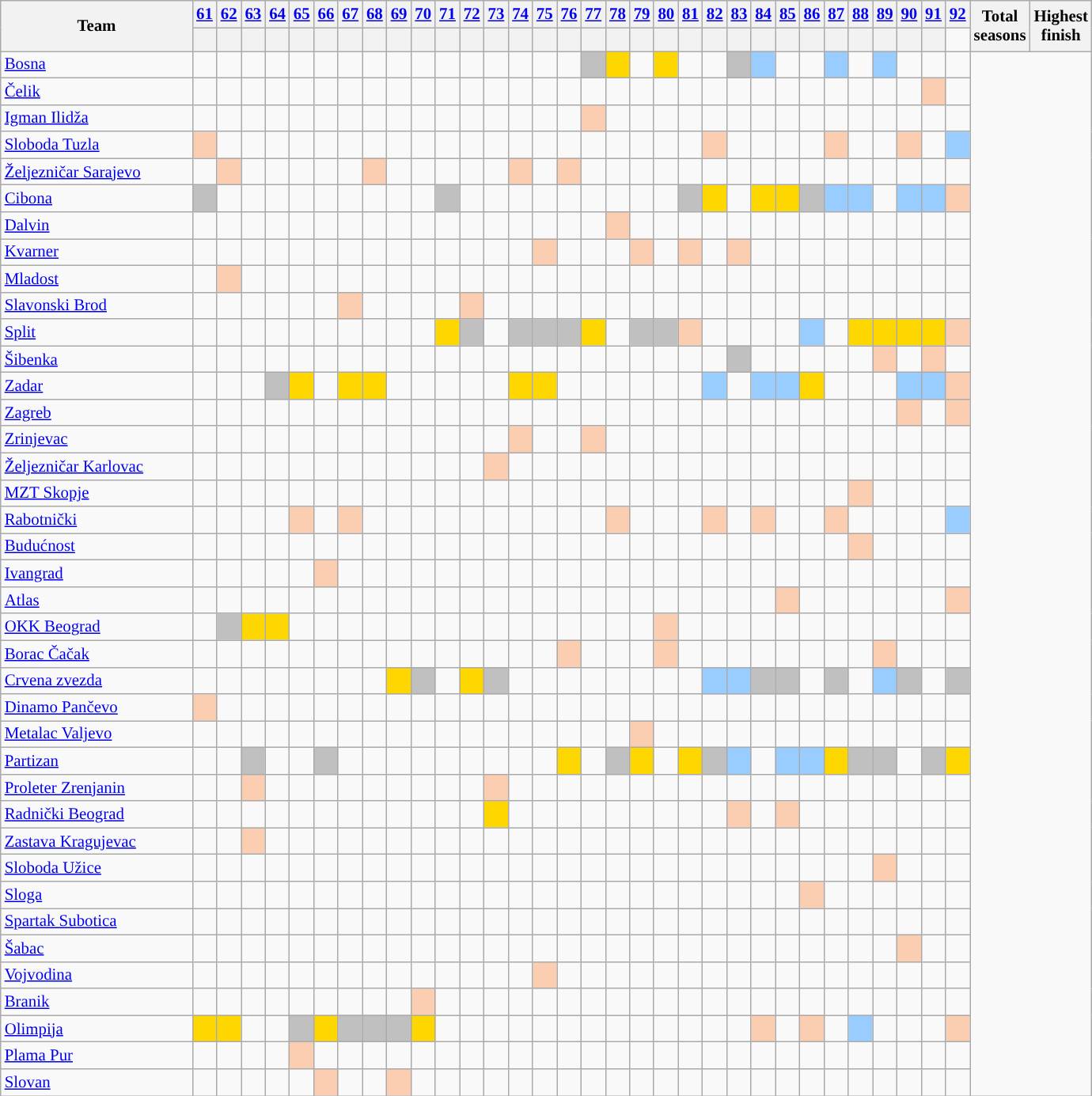<table class="wikitable sortable" style="font-size:87%">
<tr>
<th rowspan="2" style="width:155px;">Team</th>
<th><a href='#'>61</a></th>
<th><a href='#'>62</a></th>
<th><a href='#'>63</a></th>
<th><a href='#'>64</a></th>
<th><a href='#'>65</a></th>
<th><a href='#'>66</a></th>
<th><a href='#'>67</a></th>
<th><a href='#'>68</a></th>
<th><a href='#'>69</a></th>
<th><a href='#'>70</a></th>
<th><a href='#'>71</a></th>
<th><a href='#'>72</a></th>
<th><a href='#'>73</a></th>
<th><a href='#'>74</a></th>
<th><a href='#'>75</a></th>
<th><a href='#'>76</a></th>
<th><a href='#'>77</a></th>
<th><a href='#'>78</a></th>
<th><a href='#'>79</a></th>
<th><a href='#'>80</a></th>
<th><a href='#'>81</a></th>
<th><a href='#'>82</a></th>
<th><a href='#'>83</a></th>
<th><a href='#'>84</a></th>
<th><a href='#'>85</a></th>
<th><a href='#'>86</a></th>
<th><a href='#'>87</a></th>
<th><a href='#'>88</a></th>
<th><a href='#'>89</a></th>
<th><a href='#'>90</a></th>
<th><a href='#'>91</a></th>
<th><a href='#'>92</a></th>
<th rowspan="2">Total<br>seasons</th>
<th rowspan="2">Highest<br>finish</th>
</tr>
<tr style="text-align:center; height:20px;">
<th scope=row></th>
<th></th>
<th></th>
<th></th>
<th></th>
<th></th>
<th></th>
<th></th>
<th></th>
<th></th>
<th></th>
<th></th>
<th></th>
<th></th>
<th></th>
<th></th>
<th></th>
<th></th>
<th></th>
<th></th>
<th></th>
<th></th>
<th></th>
<th></th>
<th></th>
<th></th>
<th></th>
<th></th>
<th></th>
<th></th>
<th></th>
</tr>
<tr>
<td align="left"> <a href='#'>Bosna</a></td>
<td></td>
<td></td>
<td></td>
<td></td>
<td></td>
<td></td>
<td></td>
<td></td>
<td></td>
<td></td>
<td></td>
<td></td>
<td></td>
<td></td>
<td></td>
<td></td>
<td style="background:silver"></td>
<td bgcolor="gold"></td>
<td></td>
<td bgcolor="gold"></td>
<td></td>
<td></td>
<td style="background:silver"></td>
<td style="background:#9acdff"></td>
<td></td>
<td></td>
<td style="background:#9acdff"></td>
<td></td>
<td style="background:#9acdff"></td>
<td></td>
<td></td>
<td></td>
</tr>
<tr>
<td align="left"> <a href='#'>Čelik</a></td>
<td></td>
<td></td>
<td></td>
<td></td>
<td></td>
<td></td>
<td></td>
<td></td>
<td></td>
<td></td>
<td></td>
<td></td>
<td></td>
<td></td>
<td></td>
<td></td>
<td></td>
<td></td>
<td></td>
<td></td>
<td></td>
<td></td>
<td></td>
<td></td>
<td></td>
<td></td>
<td></td>
<td></td>
<td></td>
<td></td>
<td style="background-color:#FBCEB1"></td>
<td></td>
</tr>
<tr>
<td align="left"> <a href='#'>Igman Ilidža</a></td>
<td></td>
<td></td>
<td></td>
<td></td>
<td></td>
<td></td>
<td></td>
<td></td>
<td></td>
<td></td>
<td></td>
<td></td>
<td></td>
<td></td>
<td></td>
<td></td>
<td style="background-color:#FBCEB1"></td>
<td></td>
<td></td>
<td></td>
<td></td>
<td></td>
<td></td>
<td></td>
<td></td>
<td></td>
<td></td>
<td></td>
<td></td>
<td></td>
<td></td>
<td></td>
</tr>
<tr>
<td align="left"> <a href='#'>Sloboda Tuzla</a></td>
<td style="background-color:#FBCEB1"></td>
<td></td>
<td></td>
<td></td>
<td></td>
<td></td>
<td></td>
<td></td>
<td></td>
<td></td>
<td></td>
<td></td>
<td></td>
<td></td>
<td></td>
<td></td>
<td></td>
<td></td>
<td></td>
<td></td>
<td></td>
<td style="background-color:#FBCEB1"></td>
<td></td>
<td></td>
<td></td>
<td></td>
<td style="background-color:#FBCEB1"></td>
<td></td>
<td></td>
<td style="background-color:#FBCEB1"></td>
<td></td>
<td style="background:#9acdff"></td>
</tr>
<tr>
<td align="left"> <a href='#'>Željezničar Sarajevo</a></td>
<td></td>
<td style="background-color:#FBCEB1"></td>
<td></td>
<td></td>
<td></td>
<td></td>
<td></td>
<td style="background-color:#FBCEB1"></td>
<td></td>
<td></td>
<td></td>
<td></td>
<td></td>
<td style="background-color:#FBCEB1"></td>
<td></td>
<td style="background-color:#FBCEB1"></td>
<td></td>
<td></td>
<td></td>
<td></td>
<td></td>
<td></td>
<td></td>
<td></td>
<td></td>
<td></td>
<td></td>
<td></td>
<td></td>
<td></td>
<td></td>
<td></td>
</tr>
<tr>
<td align="left"> <a href='#'>Cibona</a></td>
<td style="background:silver"></td>
<td></td>
<td></td>
<td></td>
<td></td>
<td></td>
<td></td>
<td></td>
<td></td>
<td></td>
<td style="background:silver"></td>
<td></td>
<td></td>
<td></td>
<td></td>
<td></td>
<td></td>
<td></td>
<td></td>
<td></td>
<td style="background:silver"></td>
<td bgcolor="gold"></td>
<td></td>
<td bgcolor="gold"></td>
<td bgcolor="gold"></td>
<td style="background:silver"></td>
<td style="background:#9acdff"></td>
<td style="background:#9acdff"></td>
<td></td>
<td style="background:#9acdff"></td>
<td style="background:#9acdff"></td>
<td style="background-color:#FBCEB1"></td>
</tr>
<tr>
<td align="left"> <a href='#'>Dalvin</a></td>
<td></td>
<td></td>
<td></td>
<td></td>
<td></td>
<td></td>
<td></td>
<td></td>
<td></td>
<td></td>
<td></td>
<td></td>
<td></td>
<td></td>
<td></td>
<td></td>
<td></td>
<td style="background-color:#FBCEB1"></td>
<td></td>
<td></td>
<td></td>
<td></td>
<td></td>
<td></td>
<td></td>
<td></td>
<td></td>
<td></td>
<td></td>
<td></td>
<td></td>
<td></td>
</tr>
<tr>
<td align="left"> <a href='#'>Kvarner</a></td>
<td></td>
<td></td>
<td></td>
<td></td>
<td></td>
<td></td>
<td></td>
<td></td>
<td></td>
<td></td>
<td></td>
<td></td>
<td></td>
<td></td>
<td style="background-color:#FBCEB1"></td>
<td></td>
<td></td>
<td></td>
<td style="background-color:#FBCEB1"></td>
<td></td>
<td style="background-color:#FBCEB1"></td>
<td></td>
<td style="background-color:#FBCEB1"></td>
<td></td>
<td></td>
<td></td>
<td></td>
<td></td>
<td></td>
<td></td>
<td></td>
<td></td>
</tr>
<tr>
<td align="left"> <a href='#'>Mladost</a></td>
<td></td>
<td style="background-color:#FBCEB1"></td>
<td></td>
<td></td>
<td></td>
<td></td>
<td></td>
<td></td>
<td></td>
<td></td>
<td></td>
<td></td>
<td></td>
<td></td>
<td></td>
<td></td>
<td></td>
<td></td>
<td></td>
<td></td>
<td></td>
<td></td>
<td></td>
<td></td>
<td></td>
<td></td>
<td></td>
<td></td>
<td></td>
<td></td>
<td></td>
<td></td>
</tr>
<tr>
<td align="left"> <a href='#'>Slavonski Brod</a></td>
<td></td>
<td></td>
<td></td>
<td></td>
<td></td>
<td></td>
<td style="background-color:#FBCEB1"></td>
<td></td>
<td></td>
<td></td>
<td></td>
<td style="background-color:#FBCEB1"></td>
<td></td>
<td></td>
<td></td>
<td></td>
<td></td>
<td></td>
<td></td>
<td></td>
<td></td>
<td></td>
<td></td>
<td></td>
<td></td>
<td></td>
<td></td>
<td></td>
<td></td>
<td></td>
<td></td>
<td></td>
</tr>
<tr>
<td align="left"> <a href='#'>Split</a></td>
<td></td>
<td></td>
<td></td>
<td></td>
<td></td>
<td></td>
<td></td>
<td></td>
<td></td>
<td></td>
<td bgcolor="gold"></td>
<td style="background:silver"></td>
<td></td>
<td style="background:silver"></td>
<td style="background:silver"></td>
<td style="background:silver"></td>
<td bgcolor="gold"></td>
<td></td>
<td style="background:silver"></td>
<td style="background:silver"></td>
<td style="background-color:#FBCEB1"></td>
<td></td>
<td></td>
<td></td>
<td></td>
<td style="background:#9acdff"></td>
<td></td>
<td bgcolor="gold"></td>
<td bgcolor="gold"></td>
<td bgcolor="gold"></td>
<td bgcolor="gold"></td>
<td style="background-color:#FBCEB1"></td>
</tr>
<tr>
<td align="left"> <a href='#'>Šibenka</a></td>
<td></td>
<td></td>
<td></td>
<td></td>
<td></td>
<td></td>
<td></td>
<td></td>
<td></td>
<td></td>
<td></td>
<td></td>
<td></td>
<td></td>
<td></td>
<td></td>
<td></td>
<td></td>
<td></td>
<td></td>
<td></td>
<td></td>
<td style="background:silver"></td>
<td></td>
<td></td>
<td></td>
<td></td>
<td></td>
<td style="background-color:#FBCEB1"></td>
<td></td>
<td style="background-color:#FBCEB1"></td>
<td></td>
</tr>
<tr>
<td align="left"> <a href='#'>Zadar</a></td>
<td></td>
<td></td>
<td></td>
<td style="background:silver"></td>
<td bgcolor="gold"></td>
<td></td>
<td bgcolor="gold"></td>
<td bgcolor="gold"></td>
<td></td>
<td></td>
<td></td>
<td></td>
<td></td>
<td bgcolor="gold"></td>
<td bgcolor="gold"></td>
<td></td>
<td></td>
<td></td>
<td></td>
<td></td>
<td></td>
<td style="background:#9acdff"></td>
<td></td>
<td style="background:#9acdff"></td>
<td style="background:#9acdff"></td>
<td bgcolor="gold"></td>
<td></td>
<td></td>
<td></td>
<td style="background:#9acdff"></td>
<td style="background:#9acdff"></td>
<td style="background-color:#FBCEB1"></td>
</tr>
<tr>
<td align="left"> <a href='#'>Zagreb</a></td>
<td></td>
<td></td>
<td></td>
<td></td>
<td></td>
<td></td>
<td></td>
<td></td>
<td></td>
<td></td>
<td></td>
<td></td>
<td></td>
<td></td>
<td></td>
<td></td>
<td></td>
<td></td>
<td></td>
<td></td>
<td></td>
<td></td>
<td></td>
<td></td>
<td></td>
<td></td>
<td></td>
<td></td>
<td></td>
<td style="background-color:#FBCEB1"></td>
<td></td>
<td style="background-color:#FBCEB1"></td>
</tr>
<tr>
<td align="left"> <a href='#'>Zrinjevac</a></td>
<td></td>
<td></td>
<td></td>
<td></td>
<td></td>
<td></td>
<td></td>
<td></td>
<td></td>
<td></td>
<td></td>
<td></td>
<td></td>
<td style="background-color:#FBCEB1"></td>
<td></td>
<td></td>
<td style="background-color:#FBCEB1"></td>
<td></td>
<td></td>
<td></td>
<td></td>
<td></td>
<td></td>
<td></td>
<td></td>
<td></td>
<td></td>
<td></td>
<td></td>
<td></td>
<td></td>
<td></td>
</tr>
<tr>
<td align="left"> <a href='#'>Željezničar Karlovac</a></td>
<td></td>
<td></td>
<td></td>
<td></td>
<td></td>
<td></td>
<td></td>
<td></td>
<td></td>
<td></td>
<td></td>
<td></td>
<td style="background-color:#FBCEB1"></td>
<td></td>
<td></td>
<td></td>
<td></td>
<td></td>
<td></td>
<td></td>
<td></td>
<td></td>
<td></td>
<td></td>
<td></td>
<td></td>
<td></td>
<td></td>
<td></td>
<td></td>
<td></td>
<td></td>
</tr>
<tr>
<td align="left"><strong></strong> <a href='#'>MZT Skopje</a></td>
<td></td>
<td></td>
<td></td>
<td></td>
<td></td>
<td></td>
<td></td>
<td></td>
<td></td>
<td></td>
<td></td>
<td></td>
<td></td>
<td></td>
<td></td>
<td></td>
<td></td>
<td></td>
<td></td>
<td></td>
<td></td>
<td></td>
<td></td>
<td></td>
<td></td>
<td></td>
<td></td>
<td style="background-color:#FBCEB1"></td>
<td></td>
<td></td>
<td></td>
<td></td>
</tr>
<tr>
<td align="left"><strong></strong> <a href='#'>Rabotnički</a></td>
<td></td>
<td></td>
<td></td>
<td></td>
<td style="background-color:#FBCEB1"></td>
<td></td>
<td style="background-color:#FBCEB1"></td>
<td></td>
<td></td>
<td></td>
<td></td>
<td></td>
<td></td>
<td></td>
<td></td>
<td></td>
<td></td>
<td style="background-color:#FBCEB1"></td>
<td></td>
<td></td>
<td></td>
<td style="background-color:#FBCEB1"></td>
<td></td>
<td style="background-color:#FBCEB1"></td>
<td></td>
<td></td>
<td style="background-color:#FBCEB1"></td>
<td></td>
<td></td>
<td></td>
<td></td>
<td style="background:#9acdff"></td>
</tr>
<tr>
<td align="left"><strong></strong> <a href='#'>Budućnost</a></td>
<td></td>
<td></td>
<td></td>
<td></td>
<td></td>
<td></td>
<td></td>
<td></td>
<td></td>
<td></td>
<td></td>
<td></td>
<td></td>
<td></td>
<td></td>
<td></td>
<td></td>
<td></td>
<td></td>
<td></td>
<td></td>
<td></td>
<td></td>
<td></td>
<td></td>
<td></td>
<td></td>
<td style="background-color:#FBCEB1"></td>
<td></td>
<td></td>
<td></td>
<td></td>
</tr>
<tr>
<td align="left"><strong></strong> <a href='#'>Ivangrad</a></td>
<td></td>
<td></td>
<td></td>
<td></td>
<td></td>
<td style="background-color:#FBCEB1"></td>
<td></td>
<td></td>
<td></td>
<td></td>
<td></td>
<td></td>
<td></td>
<td></td>
<td></td>
<td></td>
<td></td>
<td></td>
<td></td>
<td></td>
<td></td>
<td></td>
<td></td>
<td></td>
<td></td>
<td></td>
<td></td>
<td></td>
<td></td>
<td></td>
<td></td>
<td></td>
</tr>
<tr>
<td align="left"> <a href='#'>Atlas</a></td>
<td></td>
<td></td>
<td></td>
<td></td>
<td></td>
<td></td>
<td></td>
<td></td>
<td></td>
<td></td>
<td></td>
<td></td>
<td></td>
<td></td>
<td></td>
<td></td>
<td></td>
<td></td>
<td></td>
<td></td>
<td></td>
<td></td>
<td></td>
<td></td>
<td style="background-color:#FBCEB1"></td>
<td></td>
<td></td>
<td></td>
<td></td>
<td></td>
<td></td>
<td style="background-color:#FBCEB1"></td>
</tr>
<tr>
<td align="left"> <a href='#'>OKK Beograd</a></td>
<td></td>
<td style="background:silver"></td>
<td bgcolor="gold"></td>
<td bgcolor="gold"></td>
<td></td>
<td></td>
<td></td>
<td></td>
<td></td>
<td></td>
<td></td>
<td></td>
<td></td>
<td></td>
<td></td>
<td></td>
<td></td>
<td></td>
<td></td>
<td style="background-color:#FBCEB1"></td>
<td></td>
<td></td>
<td></td>
<td></td>
<td></td>
<td></td>
<td></td>
<td></td>
<td></td>
<td></td>
<td></td>
<td></td>
</tr>
<tr>
<td align="left"> <a href='#'>Borac Čačak</a></td>
<td></td>
<td></td>
<td></td>
<td></td>
<td></td>
<td></td>
<td></td>
<td></td>
<td></td>
<td></td>
<td></td>
<td></td>
<td></td>
<td></td>
<td></td>
<td style="background-color:#FBCEB1"></td>
<td></td>
<td></td>
<td></td>
<td style="background-color:#FBCEB1"></td>
<td></td>
<td></td>
<td></td>
<td></td>
<td></td>
<td></td>
<td></td>
<td></td>
<td style="background-color:#FBCEB1"></td>
<td></td>
<td></td>
<td></td>
</tr>
<tr>
<td align="left"> <a href='#'>Crvena zvezda</a></td>
<td></td>
<td></td>
<td></td>
<td></td>
<td></td>
<td></td>
<td></td>
<td></td>
<td bgcolor="gold"></td>
<td style="background:silver"></td>
<td></td>
<td bgcolor="gold"></td>
<td style="background:silver"></td>
<td></td>
<td></td>
<td></td>
<td></td>
<td></td>
<td></td>
<td></td>
<td></td>
<td style="background:#9acdff"></td>
<td style="background:#9acdff"></td>
<td style="background:silver"></td>
<td style="background:silver"></td>
<td></td>
<td style="background:silver"></td>
<td></td>
<td style="background:#9acdff"></td>
<td style="background:silver"></td>
<td></td>
<td style="background:silver"></td>
</tr>
<tr>
<td align="left"> <a href='#'>Dinamo Pančevo</a></td>
<td style="background-color:#FBCEB1"></td>
<td></td>
<td></td>
<td></td>
<td></td>
<td></td>
<td></td>
<td></td>
<td></td>
<td></td>
<td></td>
<td></td>
<td></td>
<td></td>
<td></td>
<td></td>
<td></td>
<td></td>
<td></td>
<td></td>
<td></td>
<td></td>
<td></td>
<td></td>
<td></td>
<td></td>
<td></td>
<td></td>
<td></td>
<td></td>
<td></td>
<td></td>
</tr>
<tr>
<td align="left"> <a href='#'>Metalac Valjevo</a></td>
<td></td>
<td></td>
<td></td>
<td></td>
<td></td>
<td></td>
<td></td>
<td></td>
<td></td>
<td></td>
<td></td>
<td></td>
<td></td>
<td></td>
<td></td>
<td></td>
<td></td>
<td></td>
<td style="background-color:#FBCEB1"></td>
<td></td>
<td></td>
<td></td>
<td></td>
<td></td>
<td></td>
<td></td>
<td></td>
<td></td>
<td></td>
<td></td>
<td></td>
<td></td>
</tr>
<tr>
<td align="left"> <a href='#'>Partizan</a></td>
<td></td>
<td></td>
<td style="background:silver"></td>
<td></td>
<td></td>
<td style="background:silver"></td>
<td></td>
<td></td>
<td></td>
<td></td>
<td></td>
<td></td>
<td></td>
<td></td>
<td></td>
<td bgcolor="gold"></td>
<td></td>
<td style="background:silver"></td>
<td bgcolor="gold"></td>
<td></td>
<td bgcolor="gold"></td>
<td style="background:silver"></td>
<td style="background:#9acdff"></td>
<td></td>
<td style="background:#9acdff"></td>
<td style="background:#9acdff"></td>
<td bgcolor="gold"></td>
<td style="background:silver"></td>
<td style="background:silver"></td>
<td></td>
<td style="background:silver"></td>
<td bgcolor="gold"></td>
</tr>
<tr>
<td align="left"> <a href='#'>Proleter Zrenjanin</a></td>
<td></td>
<td></td>
<td style="background-color:#FBCEB1"></td>
<td></td>
<td></td>
<td></td>
<td></td>
<td></td>
<td></td>
<td></td>
<td></td>
<td></td>
<td style="background-color:#FBCEB1"></td>
<td></td>
<td></td>
<td></td>
<td></td>
<td></td>
<td></td>
<td></td>
<td></td>
<td></td>
<td></td>
<td></td>
<td></td>
<td></td>
<td></td>
<td></td>
<td></td>
<td></td>
<td></td>
<td></td>
</tr>
<tr>
<td align="left"> <a href='#'>Radnički Beograd</a></td>
<td></td>
<td></td>
<td></td>
<td></td>
<td></td>
<td></td>
<td></td>
<td></td>
<td></td>
<td></td>
<td></td>
<td></td>
<td bgcolor="gold"></td>
<td></td>
<td></td>
<td></td>
<td></td>
<td></td>
<td></td>
<td></td>
<td></td>
<td></td>
<td style="background-color:#FBCEB1"></td>
<td></td>
<td style="background-color:#FBCEB1"></td>
<td></td>
<td></td>
<td></td>
<td></td>
<td></td>
<td></td>
<td></td>
</tr>
<tr>
<td align="left"> <a href='#'>Zastava Kragujevac</a></td>
<td></td>
<td></td>
<td style="background-color:#FBCEB1"></td>
<td></td>
<td></td>
<td></td>
<td></td>
<td></td>
<td></td>
<td></td>
<td></td>
<td></td>
<td></td>
<td></td>
<td></td>
<td></td>
<td></td>
<td></td>
<td></td>
<td></td>
<td></td>
<td></td>
<td></td>
<td></td>
<td></td>
<td></td>
<td></td>
<td></td>
<td></td>
<td></td>
<td></td>
<td></td>
</tr>
<tr>
<td align="left"> <a href='#'>Sloboda Užice</a></td>
<td></td>
<td></td>
<td></td>
<td></td>
<td></td>
<td></td>
<td></td>
<td></td>
<td></td>
<td></td>
<td></td>
<td></td>
<td></td>
<td></td>
<td></td>
<td></td>
<td></td>
<td></td>
<td></td>
<td></td>
<td></td>
<td></td>
<td></td>
<td></td>
<td></td>
<td></td>
<td></td>
<td></td>
<td style="background-color:#FBCEB1"></td>
<td></td>
<td></td>
<td></td>
</tr>
<tr>
<td align="left"> <a href='#'>Sloga</a></td>
<td></td>
<td></td>
<td></td>
<td></td>
<td></td>
<td></td>
<td></td>
<td></td>
<td></td>
<td></td>
<td></td>
<td></td>
<td></td>
<td></td>
<td></td>
<td></td>
<td></td>
<td></td>
<td></td>
<td></td>
<td></td>
<td></td>
<td></td>
<td></td>
<td></td>
<td style="background-color:#FBCEB1"></td>
<td></td>
<td></td>
<td></td>
<td></td>
<td></td>
<td></td>
</tr>
<tr>
<td align="left"> <a href='#'>Spartak Subotica</a></td>
<td></td>
<td></td>
<td></td>
<td></td>
<td></td>
<td></td>
<td></td>
<td></td>
<td></td>
<td></td>
<td></td>
<td></td>
<td></td>
<td></td>
<td></td>
<td></td>
<td></td>
<td></td>
<td></td>
<td></td>
<td></td>
<td></td>
<td></td>
<td></td>
<td></td>
<td></td>
<td></td>
<td></td>
<td></td>
<td></td>
<td></td>
<td></td>
</tr>
<tr>
<td align="left"> <a href='#'>Šabac</a></td>
<td></td>
<td></td>
<td></td>
<td></td>
<td></td>
<td></td>
<td></td>
<td></td>
<td></td>
<td></td>
<td></td>
<td></td>
<td></td>
<td></td>
<td></td>
<td></td>
<td></td>
<td></td>
<td></td>
<td></td>
<td></td>
<td></td>
<td></td>
<td></td>
<td></td>
<td></td>
<td></td>
<td></td>
<td></td>
<td style="background-color:#FBCEB1"></td>
<td></td>
<td></td>
</tr>
<tr>
<td align="left"> <a href='#'>Vojvodina</a></td>
<td></td>
<td></td>
<td></td>
<td></td>
<td></td>
<td></td>
<td></td>
<td></td>
<td></td>
<td></td>
<td></td>
<td></td>
<td></td>
<td></td>
<td style="background-color:#FBCEB1"></td>
<td></td>
<td></td>
<td></td>
<td></td>
<td></td>
<td></td>
<td></td>
<td></td>
<td></td>
<td></td>
<td></td>
<td></td>
<td></td>
<td></td>
<td></td>
<td></td>
<td></td>
</tr>
<tr>
<td align="left"> <a href='#'>Branik</a></td>
<td></td>
<td></td>
<td></td>
<td></td>
<td></td>
<td></td>
<td></td>
<td></td>
<td></td>
<td style="background-color:#FBCEB1"></td>
<td></td>
<td></td>
<td></td>
<td></td>
<td></td>
<td></td>
<td></td>
<td></td>
<td></td>
<td></td>
<td></td>
<td></td>
<td></td>
<td></td>
<td></td>
<td></td>
<td></td>
<td></td>
<td></td>
<td></td>
<td></td>
<td></td>
</tr>
<tr>
<td align="left"> <a href='#'>Olimpija</a></td>
<td bgcolor="gold"></td>
<td bgcolor="gold"></td>
<td></td>
<td></td>
<td style="background:silver"></td>
<td bgcolor="gold"></td>
<td style="background:silver"></td>
<td style="background:silver"></td>
<td style="background:silver"></td>
<td bgcolor="gold"></td>
<td></td>
<td></td>
<td></td>
<td></td>
<td></td>
<td></td>
<td></td>
<td></td>
<td></td>
<td></td>
<td></td>
<td></td>
<td></td>
<td style="background-color:#FBCEB1"></td>
<td></td>
<td style="background-color:#FBCEB1"></td>
<td></td>
<td style="background:#9acdff"></td>
<td></td>
<td></td>
<td></td>
<td style="background-color:#FBCEB1"></td>
</tr>
<tr>
<td align="left"> <a href='#'>Plama Pur</a></td>
<td></td>
<td></td>
<td></td>
<td></td>
<td style="background-color:#FBCEB1"></td>
<td></td>
<td></td>
<td></td>
<td></td>
<td></td>
<td></td>
<td></td>
<td></td>
<td></td>
<td></td>
<td></td>
<td></td>
<td></td>
<td></td>
<td></td>
<td></td>
<td></td>
<td></td>
<td></td>
<td></td>
<td></td>
<td></td>
<td></td>
<td></td>
<td></td>
<td></td>
<td></td>
</tr>
<tr>
<td align="left"> <a href='#'>Slovan</a></td>
<td></td>
<td></td>
<td></td>
<td></td>
<td></td>
<td style="background-color:#FBCEB1"></td>
<td></td>
<td></td>
<td style="background-color:#FBCEB1"></td>
<td></td>
<td></td>
<td></td>
<td></td>
<td></td>
<td></td>
<td></td>
<td></td>
<td></td>
<td></td>
<td></td>
<td></td>
<td></td>
<td></td>
<td></td>
<td></td>
<td></td>
<td></td>
<td></td>
<td></td>
<td></td>
<td></td>
<td></td>
</tr>
</table>
